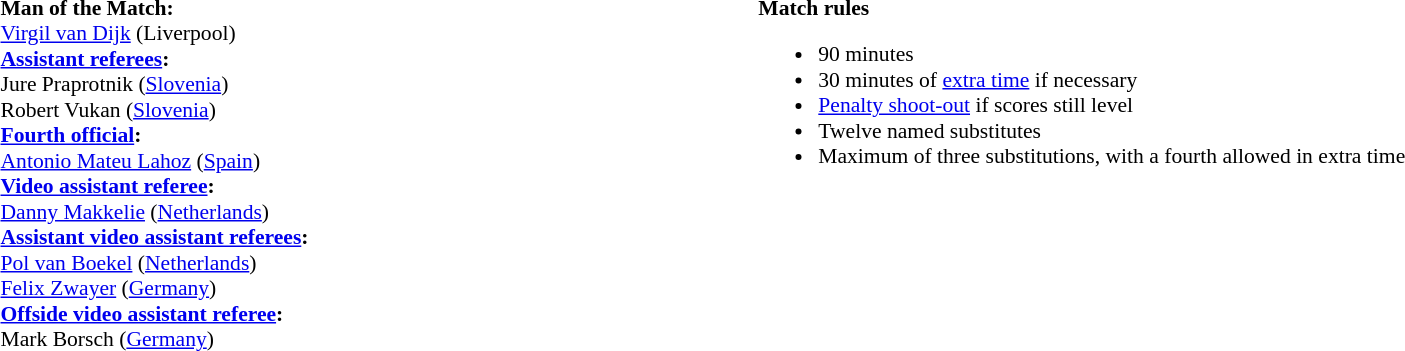<table width=100% style="font-size:90%">
<tr>
<td><br><strong>Man of the Match:</strong>
<br><a href='#'>Virgil van Dijk</a> (Liverpool)<br><strong><a href='#'>Assistant referees</a>:</strong>
<br>Jure Praprotnik (<a href='#'>Slovenia</a>)
<br>Robert Vukan (<a href='#'>Slovenia</a>)
<br><strong><a href='#'>Fourth official</a>:</strong>
<br><a href='#'>Antonio Mateu Lahoz</a> (<a href='#'>Spain</a>)
<br><strong><a href='#'>Video assistant referee</a>:</strong>
<br><a href='#'>Danny Makkelie</a> (<a href='#'>Netherlands</a>)
<br><strong><a href='#'>Assistant video assistant referees</a>:</strong>
<br><a href='#'>Pol van Boekel</a> (<a href='#'>Netherlands</a>)
<br><a href='#'>Felix Zwayer</a> (<a href='#'>Germany</a>)
<br><strong><a href='#'>Offside video assistant referee</a>:</strong>
<br>Mark Borsch (<a href='#'>Germany</a>)</td>
<td style="width:60%; vertical-align:top;"><br><strong>Match rules</strong><ul><li>90 minutes</li><li>30 minutes of <a href='#'>extra time</a> if necessary</li><li><a href='#'>Penalty shoot-out</a> if scores still level</li><li>Twelve named substitutes</li><li>Maximum of three substitutions, with a fourth allowed in extra time</li></ul></td>
</tr>
</table>
